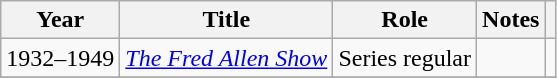<table class="wikitable plainrowheaders sortable" style="margin-right: 0;">
<tr>
<th scope="col">Year</th>
<th scope="col">Title</th>
<th scope="col">Role</th>
<th scope="col" class="unsortable">Notes</th>
<th scope="col" class="unsortable"></th>
</tr>
<tr>
<td>1932–1949</td>
<td data-sort-value=Fred Allen><em><a href='#'>The Fred Allen Show</a></em></td>
<td>Series regular</td>
<td></td>
<td style="text-align:center;"></td>
</tr>
<tr>
</tr>
</table>
